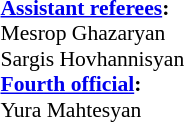<table style="width:100%; font-size:90%;">
<tr>
<td style="width:40%; vertical-align:top;"><br><strong><a href='#'>Assistant referees</a>:</strong>
<br>Mesrop Ghazaryan
<br>Sargis Hovhannisyan
<br><strong><a href='#'>Fourth official</a>:</strong>
<br>Yura Mahtesyan</td>
</tr>
</table>
